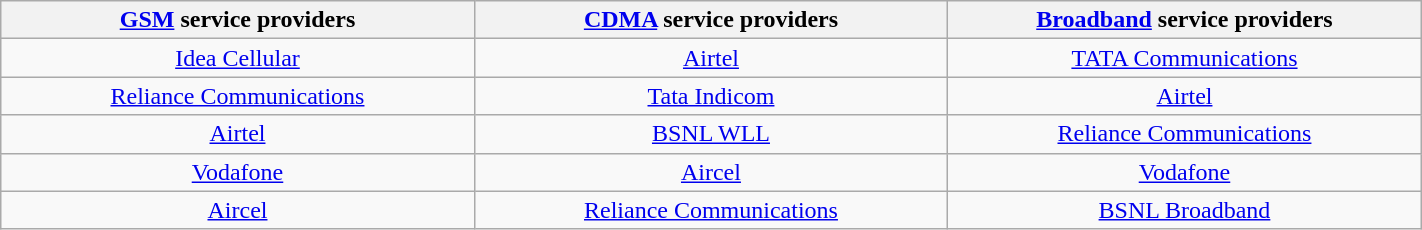<table class="wikitable" width=75% style="border:1px solid black; text-align:center;">
<tr>
<th width="33%"><a href='#'>GSM</a> service providers</th>
<th width="33%"><a href='#'>CDMA</a> service providers</th>
<th width="33%"><a href='#'>Broadband</a> service providers</th>
</tr>
<tr>
<td><a href='#'>Idea Cellular</a></td>
<td><a href='#'>Airtel</a></td>
<td><a href='#'>TATA Communications</a></td>
</tr>
<tr>
<td><a href='#'>Reliance Communications</a></td>
<td><a href='#'>Tata Indicom</a></td>
<td><a href='#'>Airtel</a></td>
</tr>
<tr>
<td><a href='#'>Airtel</a></td>
<td><a href='#'>BSNL WLL</a></td>
<td><a href='#'>Reliance Communications</a></td>
</tr>
<tr>
<td><a href='#'>Vodafone</a></td>
<td><a href='#'>Aircel</a></td>
<td><a href='#'>Vodafone</a></td>
</tr>
<tr>
<td><a href='#'>Aircel</a></td>
<td><a href='#'>Reliance Communications</a></td>
<td><a href='#'>BSNL Broadband</a></td>
</tr>
</table>
